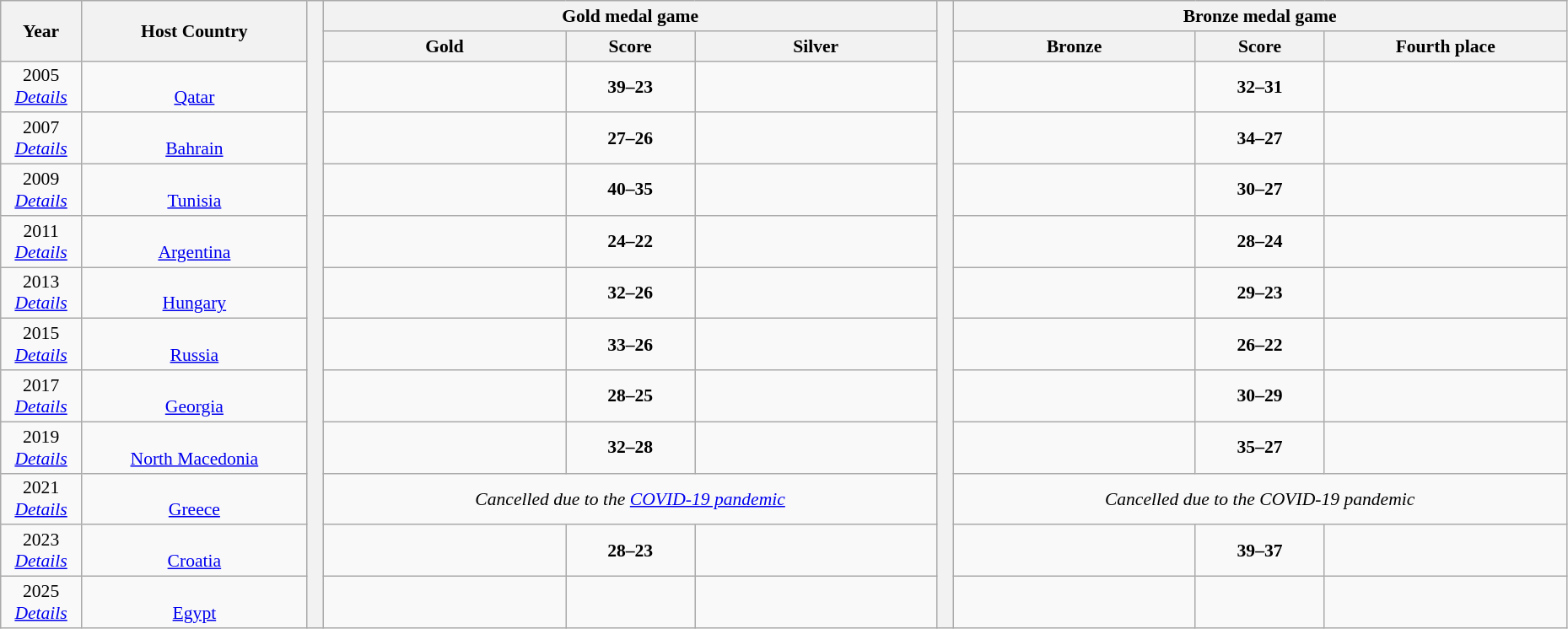<table class="wikitable" style="font-size:90%; width: 98%; text-align: center;">
<tr>
<th rowspan=2 width=5%>Year</th>
<th rowspan=2 width=14%>Host Country</th>
<th width=1% rowspan=13 bgcolor=ffffff></th>
<th colspan=3>Gold medal game</th>
<th width=1% rowspan=13 bgcolor=ffffff></th>
<th colspan=3>Bronze medal game</th>
</tr>
<tr>
<th width=15%>Gold</th>
<th width=8%>Score</th>
<th width=15%>Silver</th>
<th width=15%>Bronze</th>
<th width=8%>Score</th>
<th width=15%>Fourth place</th>
</tr>
<tr>
<td>2005 <br> <em><a href='#'>Details</a></em></td>
<td><br><a href='#'>Qatar</a></td>
<td><strong></strong></td>
<td><strong>39–23</strong></td>
<td></td>
<td></td>
<td><strong>32–31</strong></td>
<td></td>
</tr>
<tr>
<td>2007 <br> <em><a href='#'>Details</a></em></td>
<td><br><a href='#'>Bahrain</a></td>
<td><strong></strong></td>
<td><strong>27–26</strong></td>
<td></td>
<td></td>
<td><strong>34–27</strong></td>
<td></td>
</tr>
<tr>
<td>2009 <br> <em><a href='#'>Details</a></em></td>
<td><br><a href='#'>Tunisia</a></td>
<td><strong></strong></td>
<td><strong>40–35</strong></td>
<td></td>
<td></td>
<td><strong>30–27</strong></td>
<td></td>
</tr>
<tr>
<td>2011 <br> <em><a href='#'>Details</a></em></td>
<td><br><a href='#'>Argentina</a></td>
<td><strong></strong></td>
<td><strong>24–22</strong></td>
<td></td>
<td></td>
<td><strong>28–24</strong></td>
<td></td>
</tr>
<tr>
<td>2013 <br> <em><a href='#'>Details</a></em></td>
<td><br><a href='#'>Hungary</a></td>
<td><strong></strong></td>
<td><strong>32–26</strong></td>
<td></td>
<td></td>
<td><strong>29–23</strong></td>
<td></td>
</tr>
<tr>
<td>2015 <br> <em><a href='#'>Details</a></em></td>
<td><br><a href='#'>Russia</a></td>
<td><strong></strong></td>
<td><strong>33–26</strong></td>
<td></td>
<td></td>
<td><strong>26–22</strong></td>
<td></td>
</tr>
<tr>
<td>2017 <br> <em><a href='#'>Details</a></em></td>
<td><br><a href='#'>Georgia</a></td>
<td><strong></strong></td>
<td><strong>28–25</strong></td>
<td></td>
<td></td>
<td><strong>30–29</strong></td>
<td></td>
</tr>
<tr>
<td>2019 <br> <em><a href='#'>Details</a></em></td>
<td><br><a href='#'>North Macedonia</a></td>
<td><strong></strong></td>
<td><strong>32–28</strong></td>
<td></td>
<td></td>
<td><strong>35–27</strong></td>
<td></td>
</tr>
<tr>
<td>2021 <br> <em><a href='#'>Details</a></em></td>
<td><br><a href='#'>Greece</a></td>
<td colspan=3><em>Cancelled due to the <a href='#'>COVID-19 pandemic</a></em></td>
<td colspan=3><em>Cancelled due to the COVID-19 pandemic</em></td>
</tr>
<tr>
<td>2023 <br> <em><a href='#'>Details</a></em></td>
<td><br><a href='#'>Croatia</a></td>
<td><strong></strong></td>
<td><strong>28–23</strong></td>
<td></td>
<td></td>
<td><strong>39–37</strong></td>
<td></td>
</tr>
<tr>
<td>2025 <br> <em><a href='#'>Details</a></em></td>
<td><br><a href='#'>Egypt</a></td>
<td></td>
<td></td>
<td></td>
<td></td>
<td></td>
</tr>
</table>
